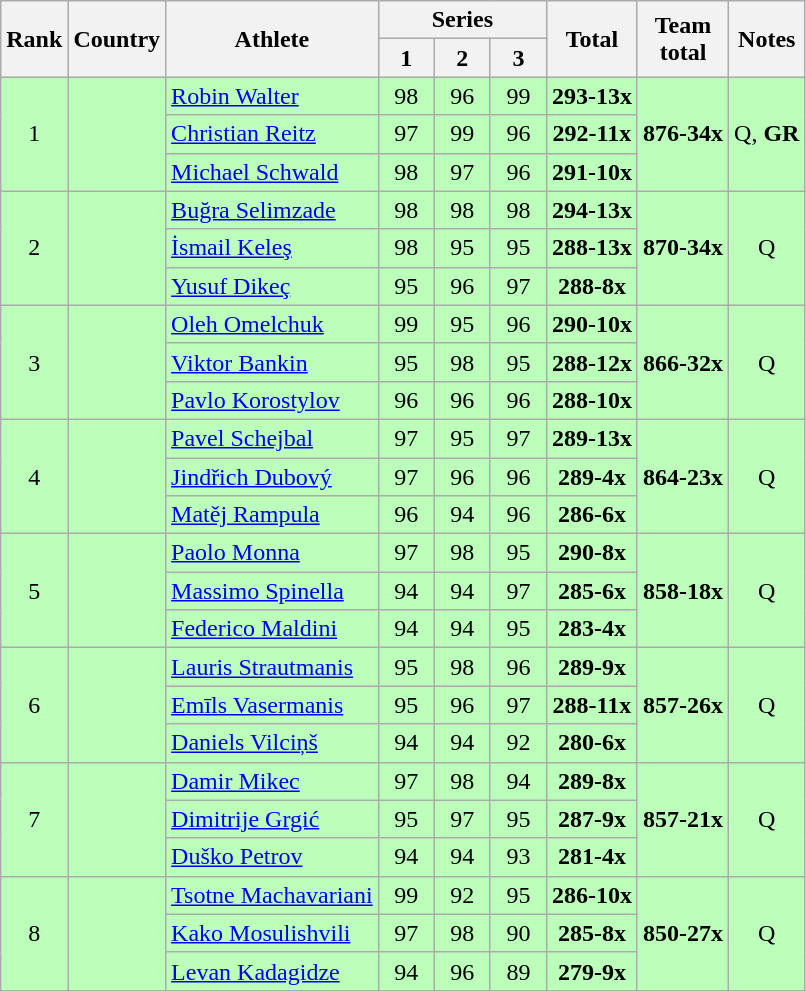<table class="wikitable sortable" style="text-align:center">
<tr>
<th rowspan=2>Rank</th>
<th rowspan=2>Country</th>
<th rowspan=2>Athlete</th>
<th colspan=3>Series</th>
<th rowspan=2>Total</th>
<th rowspan=2>Team<br>total</th>
<th rowspan=2 class=unsortable>Notes</th>
</tr>
<tr>
<th width="30px">1</th>
<th width="30px">2</th>
<th width="30px">3</th>
</tr>
<tr bgcolor=bbffbb>
<td rowspan=3>1</td>
<td rowspan=3 align=left></td>
<td align=left><a href='#'>Robin Walter</a></td>
<td>98</td>
<td>96</td>
<td>99</td>
<td><strong>293-13x</strong></td>
<td rowspan=3><strong>876-34x</strong></td>
<td rowspan=3>Q, <strong>GR</strong></td>
</tr>
<tr bgcolor=bbffbb>
<td align=left><a href='#'>Christian Reitz</a></td>
<td>97</td>
<td>99</td>
<td>96</td>
<td><strong>292-11x</strong></td>
</tr>
<tr bgcolor=bbffbb>
<td align=left><a href='#'>Michael Schwald</a></td>
<td>98</td>
<td>97</td>
<td>96</td>
<td><strong>291-10x</strong></td>
</tr>
<tr bgcolor=bbffbb>
<td rowspan=3>2</td>
<td rowspan=3 align=left></td>
<td align=left><a href='#'>Buğra Selimzade</a></td>
<td>98</td>
<td>98</td>
<td>98</td>
<td><strong>294-13x</strong></td>
<td rowspan=3><strong>870-34x</strong></td>
<td rowspan=3>Q</td>
</tr>
<tr bgcolor=bbffbb>
<td align=left><a href='#'>İsmail Keleş</a></td>
<td>98</td>
<td>95</td>
<td>95</td>
<td><strong>288-13x</strong></td>
</tr>
<tr bgcolor=bbffbb>
<td align=left><a href='#'>Yusuf Dikeç</a></td>
<td>95</td>
<td>96</td>
<td>97</td>
<td><strong>288-8x</strong></td>
</tr>
<tr bgcolor=bbffbb>
<td rowspan=3>3</td>
<td rowspan=3 align=left></td>
<td align=left><a href='#'>Oleh Omelchuk</a></td>
<td>99</td>
<td>95</td>
<td>96</td>
<td><strong>290-10x</strong></td>
<td rowspan=3><strong>866-32x</strong></td>
<td rowspan=3>Q</td>
</tr>
<tr bgcolor=bbffbb>
<td align=left><a href='#'>Viktor Bankin</a></td>
<td>95</td>
<td>98</td>
<td>95</td>
<td><strong>288-12x</strong></td>
</tr>
<tr bgcolor=bbffbb>
<td align=left><a href='#'>Pavlo Korostylov</a></td>
<td>96</td>
<td>96</td>
<td>96</td>
<td><strong>288-10x</strong></td>
</tr>
<tr bgcolor=bbffbb>
<td rowspan=3>4</td>
<td rowspan=3 align=left></td>
<td align=left><a href='#'>Pavel Schejbal</a></td>
<td>97</td>
<td>95</td>
<td>97</td>
<td><strong>289-13x</strong></td>
<td rowspan=3><strong>864-23x</strong></td>
<td rowspan=3>Q</td>
</tr>
<tr bgcolor=bbffbb>
<td align=left><a href='#'>Jindřich Dubový</a></td>
<td>97</td>
<td>96</td>
<td>96</td>
<td><strong>289-4x</strong></td>
</tr>
<tr bgcolor=bbffbb>
<td align=left><a href='#'>Matěj Rampula</a></td>
<td>96</td>
<td>94</td>
<td>96</td>
<td><strong>286-6x</strong></td>
</tr>
<tr bgcolor=bbffbb>
<td rowspan=3>5</td>
<td rowspan=3 align=left></td>
<td align=left><a href='#'>Paolo Monna</a></td>
<td>97</td>
<td>98</td>
<td>95</td>
<td><strong>290-8x</strong></td>
<td rowspan=3><strong>858-18x</strong></td>
<td rowspan=3>Q</td>
</tr>
<tr bgcolor=bbffbb>
<td align=left><a href='#'>Massimo Spinella</a></td>
<td>94</td>
<td>94</td>
<td>97</td>
<td><strong>285-6x</strong></td>
</tr>
<tr bgcolor=bbffbb>
<td align=left><a href='#'>Federico Maldini</a></td>
<td>94</td>
<td>94</td>
<td>95</td>
<td><strong>283-4x</strong></td>
</tr>
<tr bgcolor=bbffbb>
<td rowspan=3>6</td>
<td rowspan=3 align=left></td>
<td align=left><a href='#'>Lauris Strautmanis</a></td>
<td>95</td>
<td>98</td>
<td>96</td>
<td><strong>289-9x</strong></td>
<td rowspan=3><strong>857-26x</strong></td>
<td rowspan=3>Q</td>
</tr>
<tr bgcolor=bbffbb>
<td align=left><a href='#'>Emīls Vasermanis</a></td>
<td>95</td>
<td>96</td>
<td>97</td>
<td><strong>288-11x</strong></td>
</tr>
<tr bgcolor=bbffbb>
<td align=left><a href='#'>Daniels Vilciņš</a></td>
<td>94</td>
<td>94</td>
<td>92</td>
<td><strong>280-6x</strong></td>
</tr>
<tr bgcolor=bbffbb>
<td rowspan=3>7</td>
<td rowspan=3 align=left></td>
<td align=left><a href='#'>Damir Mikec</a></td>
<td>97</td>
<td>98</td>
<td>94</td>
<td><strong>289-8x</strong></td>
<td rowspan=3><strong>857-21x</strong></td>
<td rowspan=3>Q</td>
</tr>
<tr bgcolor=bbffbb>
<td align=left><a href='#'>Dimitrije Grgić</a></td>
<td>95</td>
<td>97</td>
<td>95</td>
<td><strong>287-9x</strong></td>
</tr>
<tr bgcolor=bbffbb>
<td align=left><a href='#'>Duško Petrov</a></td>
<td>94</td>
<td>94</td>
<td>93</td>
<td><strong>281-4x</strong></td>
</tr>
<tr bgcolor=bbffbb>
<td rowspan=3>8</td>
<td rowspan=3 align=left></td>
<td align=left><a href='#'>Tsotne Machavariani</a></td>
<td>99</td>
<td>92</td>
<td>95</td>
<td><strong>286-10x</strong></td>
<td rowspan=3><strong>850-27x</strong></td>
<td rowspan=3>Q</td>
</tr>
<tr bgcolor=bbffbb>
<td align=left><a href='#'>Kako Mosulishvili</a></td>
<td>97</td>
<td>98</td>
<td>90</td>
<td><strong>285-8x</strong></td>
</tr>
<tr bgcolor=bbffbb>
<td align=left><a href='#'>Levan Kadagidze</a></td>
<td>94</td>
<td>96</td>
<td>89</td>
<td><strong>279-9x</strong></td>
</tr>
</table>
